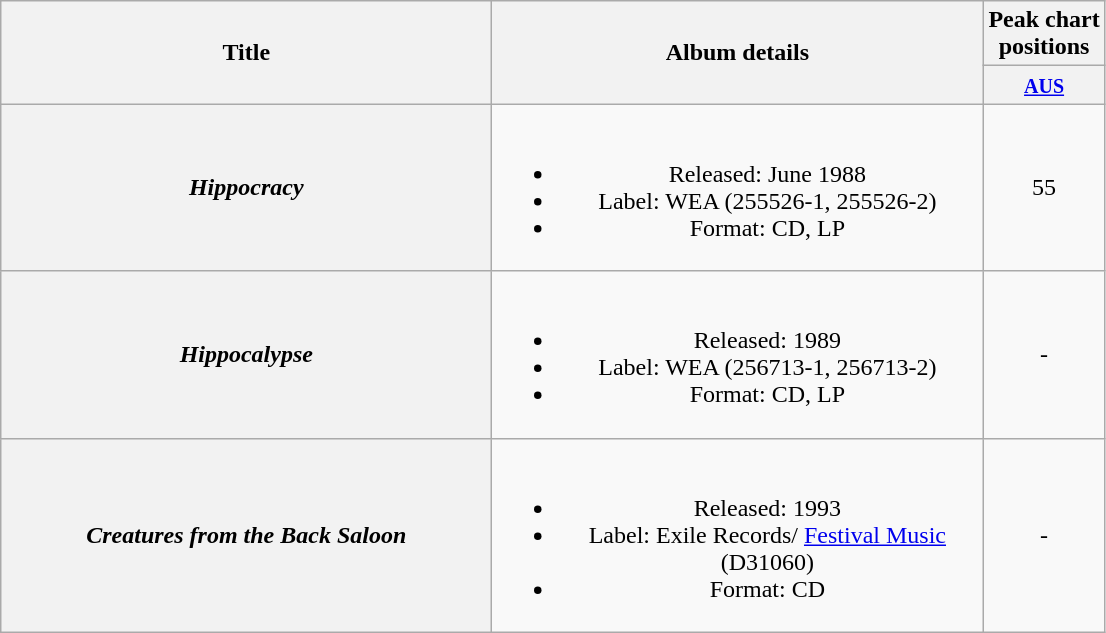<table class="wikitable plainrowheaders" style="text-align:center;" border="1">
<tr>
<th scope="col" rowspan="2" style="width:20em;">Title</th>
<th scope="col" rowspan="2" style="width:20em;">Album details</th>
<th scope="col" colspan="1">Peak chart<br>positions</th>
</tr>
<tr>
<th scope="col" style="text-align:center;"><small><a href='#'>AUS</a></small><br></th>
</tr>
<tr>
<th scope="row"><em>Hippocracy</em></th>
<td><br><ul><li>Released: June 1988</li><li>Label: WEA (255526-1, 255526-2)</li><li>Format: CD, LP</li></ul></td>
<td>55</td>
</tr>
<tr>
<th scope="row"><em>Hippocalypse</em></th>
<td><br><ul><li>Released: 1989</li><li>Label: WEA (256713-1, 256713-2)</li><li>Format: CD, LP</li></ul></td>
<td>-</td>
</tr>
<tr>
<th scope="row"><em>Creatures from the Back Saloon</em></th>
<td><br><ul><li>Released: 1993</li><li>Label: Exile Records/ <a href='#'>Festival Music</a> (D31060)</li><li>Format: CD</li></ul></td>
<td>-</td>
</tr>
</table>
